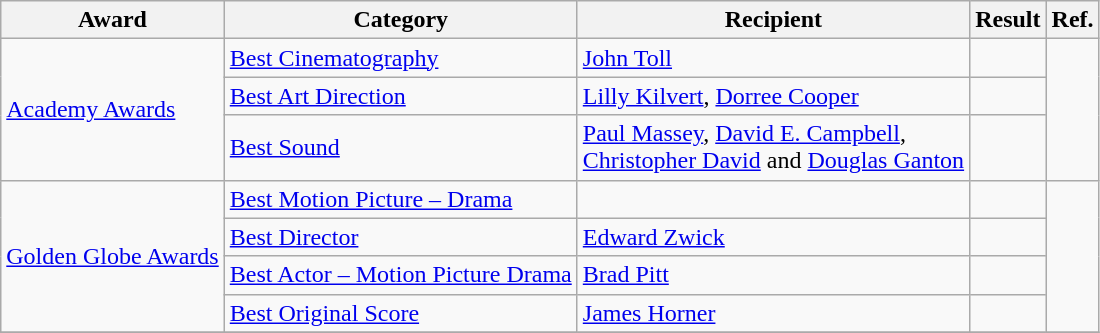<table class="wikitable plainrowheaders">
<tr>
<th scope="col">Award</th>
<th scope="col">Category</th>
<th scope="col">Recipient</th>
<th scope="col">Result</th>
<th scope="col">Ref.</th>
</tr>
<tr>
<td rowspan="3"><a href='#'>Academy Awards</a></td>
<td><a href='#'>Best Cinematography</a></td>
<td><a href='#'>John Toll</a></td>
<td></td>
<td rowspan=3></td>
</tr>
<tr>
<td><a href='#'>Best Art Direction</a></td>
<td><a href='#'>Lilly Kilvert</a>, <a href='#'>Dorree Cooper</a></td>
<td></td>
</tr>
<tr>
<td><a href='#'>Best Sound</a></td>
<td><a href='#'>Paul Massey</a>, <a href='#'>David E. Campbell</a>,<br><a href='#'>Christopher David</a> and <a href='#'>Douglas Ganton</a></td>
<td></td>
</tr>
<tr>
<td rowspan=4><a href='#'>Golden Globe Awards</a></td>
<td><a href='#'>Best Motion Picture – Drama</a></td>
<td></td>
<td></td>
<td rowspan=4></td>
</tr>
<tr>
<td><a href='#'>Best Director</a></td>
<td><a href='#'>Edward Zwick</a></td>
<td></td>
</tr>
<tr>
<td><a href='#'>Best Actor – Motion Picture Drama</a></td>
<td><a href='#'>Brad Pitt</a></td>
<td></td>
</tr>
<tr>
<td><a href='#'>Best Original Score</a></td>
<td><a href='#'>James Horner</a></td>
<td></td>
</tr>
<tr>
</tr>
</table>
